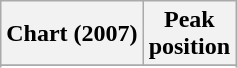<table class="wikitable sortable plainrowheaders" style="text-align:center">
<tr>
<th scope="col">Chart (2007)</th>
<th scope="col">Peak<br>position</th>
</tr>
<tr>
</tr>
<tr>
</tr>
</table>
